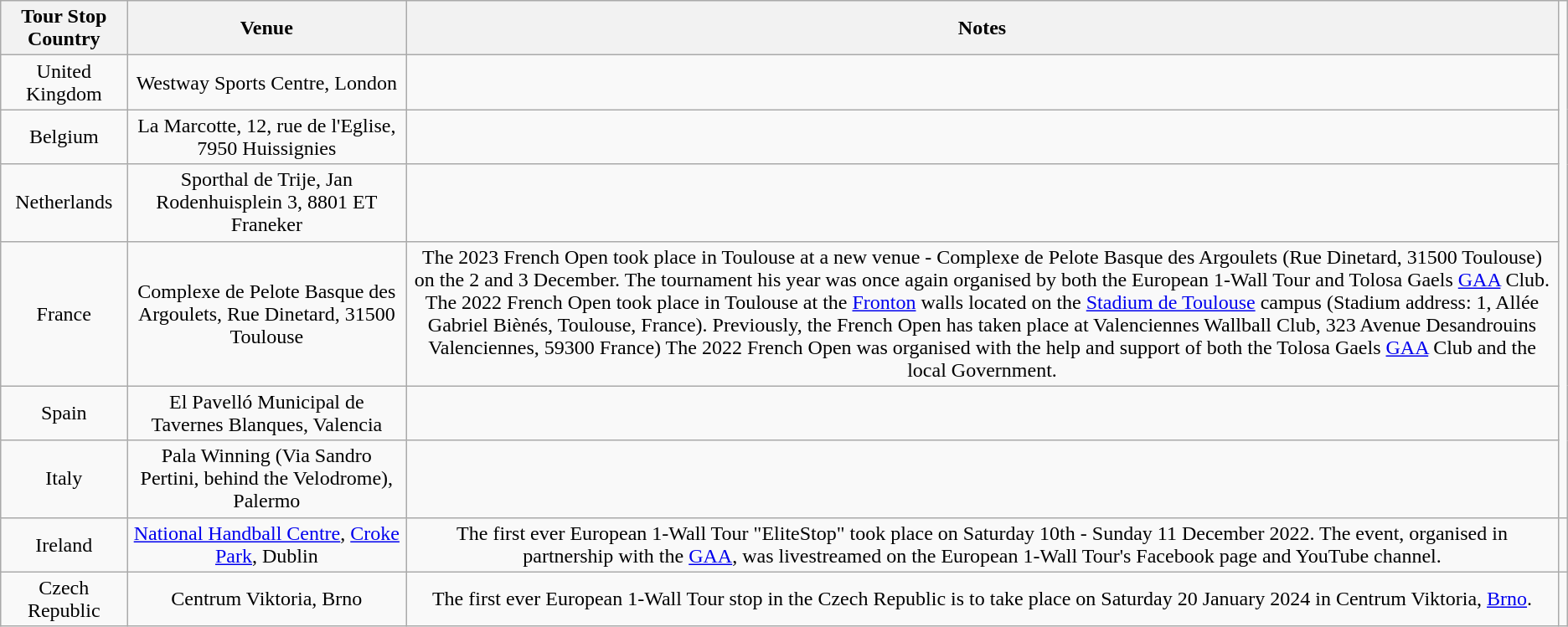<table class="wikitable sortable" style="text-align:center;">
<tr>
<th>Tour Stop Country</th>
<th>Venue</th>
<th>Notes</th>
</tr>
<tr>
<td>United Kingdom</td>
<td>Westway Sports Centre, London</td>
<td></td>
</tr>
<tr>
<td>Belgium</td>
<td>La Marcotte, 12, rue de l'Eglise, 7950 Huissignies</td>
<td></td>
</tr>
<tr>
<td>Netherlands</td>
<td>Sporthal de Trije, Jan Rodenhuisplein 3, 8801 ET Franeker</td>
<td></td>
</tr>
<tr>
<td>France</td>
<td>Complexe de Pelote Basque des Argoulets, Rue Dinetard, 31500 Toulouse</td>
<td>The 2023 French Open took place in Toulouse at a new venue - Complexe de Pelote Basque des Argoulets (Rue Dinetard, 31500 Toulouse) on the 2 and 3 December. The tournament his year was once again organised by both the European 1-Wall Tour and Tolosa Gaels <a href='#'>GAA</a> Club.<br>The 2022 French Open took place in Toulouse at the <a href='#'>Fronton</a> walls located on the <a href='#'>Stadium de Toulouse</a> campus (Stadium address: 1, Allée Gabriel Biènés, Toulouse, France).
Previously, the French Open has taken place at Valenciennes Wallball Club, 323 Avenue Desandrouins Valenciennes, 59300 France) The 2022 French Open was organised with the help and support of both the Tolosa Gaels <a href='#'>GAA</a> Club and the local Government.</td>
</tr>
<tr>
<td>Spain</td>
<td>El Pavelló Municipal de Tavernes Blanques, Valencia</td>
<td></td>
</tr>
<tr>
<td>Italy</td>
<td>Pala Winning (Via Sandro Pertini, behind the Velodrome), Palermo</td>
<td></td>
</tr>
<tr>
<td>Ireland</td>
<td><a href='#'>National Handball Centre</a>, <a href='#'>Croke Park</a>, Dublin</td>
<td>The first ever European 1-Wall Tour "EliteStop" took place on Saturday 10th - Sunday 11 December 2022. The event, organised in partnership with the <a href='#'>GAA</a>, was livestreamed on the European 1-Wall Tour's Facebook page and YouTube channel.</td>
<td></td>
</tr>
<tr>
<td>Czech Republic</td>
<td>Centrum Viktoria, Brno</td>
<td>The first ever European 1-Wall Tour stop in the Czech Republic is to take place on Saturday 20 January 2024 in Centrum Viktoria, <a href='#'>Brno</a>.</td>
</tr>
</table>
